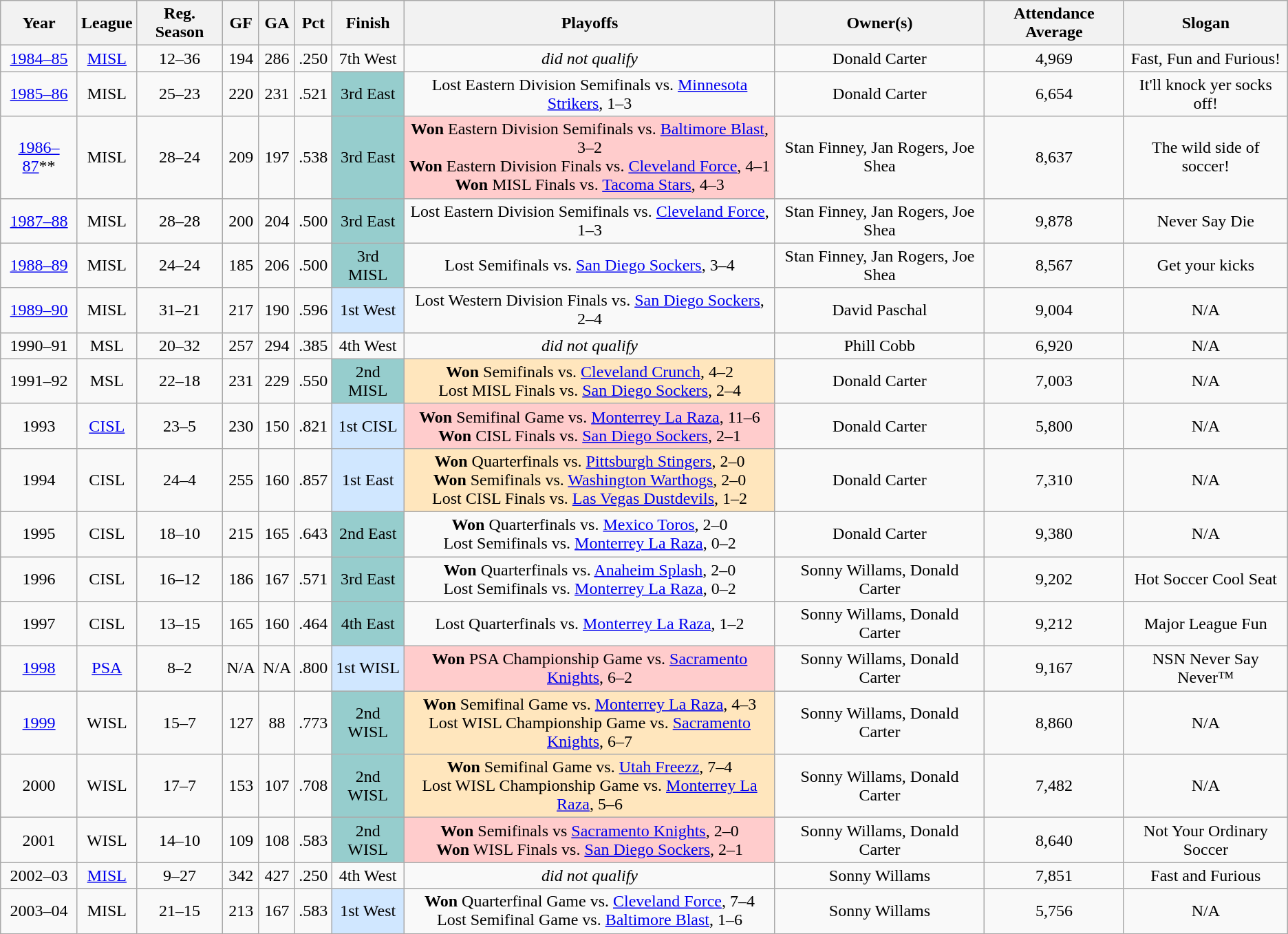<table class="wikitable" style="text-align:center">
<tr>
<th>Year</th>
<th>League</th>
<th>Reg. Season</th>
<th>GF</th>
<th>GA</th>
<th>Pct</th>
<th>Finish</th>
<th>Playoffs</th>
<th>Owner(s)</th>
<th>Attendance Average</th>
<th>Slogan</th>
</tr>
<tr>
<td><a href='#'>1984–85</a></td>
<td><a href='#'>MISL</a></td>
<td>12–36</td>
<td>194</td>
<td>286</td>
<td>.250</td>
<td>7th West</td>
<td><em>did not qualify</em></td>
<td>Donald Carter</td>
<td>4,969</td>
<td>Fast, Fun and Furious!</td>
</tr>
<tr>
<td><a href='#'>1985–86</a></td>
<td>MISL</td>
<td>25–23</td>
<td>220</td>
<td>231</td>
<td>.521</td>
<td bgcolor="#96CDCD">3rd East</td>
<td>Lost Eastern Division Semifinals vs. <a href='#'>Minnesota Strikers</a>, 1–3</td>
<td>Donald Carter</td>
<td>6,654</td>
<td>It'll knock yer socks off!</td>
</tr>
<tr>
<td><a href='#'>1986–87</a>**</td>
<td>MISL</td>
<td>28–24</td>
<td>209</td>
<td>197</td>
<td>.538</td>
<td bgcolor="#96CDCD">3rd East</td>
<td bgcolor="#FFCCCC"><strong>Won</strong> Eastern Division Semifinals vs. <a href='#'>Baltimore Blast</a>, 3–2 <br> <strong>Won</strong> Eastern Division Finals vs. <a href='#'>Cleveland Force</a>, 4–1 <br><strong>Won</strong> MISL Finals vs. <a href='#'>Tacoma Stars</a>, 4–3</td>
<td>Stan Finney, Jan Rogers, Joe Shea</td>
<td>8,637</td>
<td>The wild side of soccer!</td>
</tr>
<tr>
<td><a href='#'>1987–88</a></td>
<td>MISL</td>
<td>28–28</td>
<td>200</td>
<td>204</td>
<td>.500</td>
<td bgcolor="#96CDCD">3rd East</td>
<td>Lost Eastern Division Semifinals vs. <a href='#'>Cleveland Force</a>, 1–3</td>
<td>Stan Finney, Jan Rogers, Joe Shea</td>
<td>9,878</td>
<td>Never Say Die</td>
</tr>
<tr>
<td><a href='#'>1988–89</a></td>
<td>MISL</td>
<td>24–24</td>
<td>185</td>
<td>206</td>
<td>.500</td>
<td bgcolor="#96CDCD">3rd MISL</td>
<td>Lost Semifinals vs. <a href='#'>San Diego Sockers</a>, 3–4</td>
<td>Stan Finney, Jan Rogers, Joe Shea</td>
<td>8,567</td>
<td>Get your kicks</td>
</tr>
<tr>
<td><a href='#'>1989–90</a></td>
<td>MISL</td>
<td>31–21</td>
<td>217</td>
<td>190</td>
<td>.596</td>
<td bgcolor="#D0E7FF">1st West</td>
<td>Lost Western Division Finals vs. <a href='#'>San Diego Sockers</a>, 2–4</td>
<td>David Paschal</td>
<td>9,004</td>
<td>N/A</td>
</tr>
<tr>
<td>1990–91</td>
<td>MSL</td>
<td>20–32</td>
<td>257</td>
<td>294</td>
<td>.385</td>
<td>4th West</td>
<td><em>did not qualify</em></td>
<td>Phill Cobb</td>
<td>6,920</td>
<td>N/A</td>
</tr>
<tr>
<td>1991–92</td>
<td>MSL</td>
<td>22–18</td>
<td>231</td>
<td>229</td>
<td>.550</td>
<td bgcolor="#96CDCD">2nd MISL</td>
<td bgcolor="#FFE6BD"><strong>Won</strong> Semifinals vs. <a href='#'>Cleveland Crunch</a>, 4–2 <br> Lost MISL Finals vs. <a href='#'>San Diego Sockers</a>, 2–4</td>
<td>Donald Carter</td>
<td>7,003</td>
<td>N/A</td>
</tr>
<tr>
<td>1993</td>
<td><a href='#'>CISL</a></td>
<td>23–5</td>
<td>230</td>
<td>150</td>
<td>.821</td>
<td bgcolor="#D0E7FF">1st CISL</td>
<td bgcolor="#FFCCCC"><strong>Won</strong> Semifinal Game vs. <a href='#'>Monterrey La Raza</a>, 11–6 <br> <strong>Won</strong> CISL Finals vs. <a href='#'>San Diego Sockers</a>, 2–1</td>
<td>Donald Carter</td>
<td>5,800</td>
<td>N/A</td>
</tr>
<tr>
<td>1994</td>
<td>CISL</td>
<td>24–4</td>
<td>255</td>
<td>160</td>
<td>.857</td>
<td bgcolor="#D0E7FF">1st East</td>
<td bgcolor="#FFE6BD"><strong>Won</strong> Quarterfinals vs. <a href='#'>Pittsburgh Stingers</a>, 2–0 <br> <strong>Won</strong> Semifinals vs. <a href='#'>Washington Warthogs</a>, 2–0 <br> Lost CISL Finals vs. <a href='#'>Las Vegas Dustdevils</a>, 1–2</td>
<td>Donald Carter</td>
<td>7,310</td>
<td>N/A</td>
</tr>
<tr>
<td>1995</td>
<td>CISL</td>
<td>18–10</td>
<td>215</td>
<td>165</td>
<td>.643</td>
<td bgcolor="#96CDCD">2nd East</td>
<td><strong>Won</strong> Quarterfinals vs. <a href='#'>Mexico Toros</a>, 2–0 <br> Lost Semifinals vs. <a href='#'>Monterrey La Raza</a>, 0–2</td>
<td>Donald Carter</td>
<td>9,380</td>
<td>N/A</td>
</tr>
<tr>
<td>1996</td>
<td>CISL</td>
<td>16–12</td>
<td>186</td>
<td>167</td>
<td>.571</td>
<td bgcolor="#96CDCD">3rd East</td>
<td><strong>Won</strong> Quarterfinals vs. <a href='#'>Anaheim Splash</a>, 2–0 <br> Lost Semifinals vs. <a href='#'>Monterrey La Raza</a>, 0–2</td>
<td>Sonny Willams, Donald Carter</td>
<td>9,202</td>
<td>Hot Soccer Cool Seat</td>
</tr>
<tr>
<td>1997</td>
<td>CISL</td>
<td>13–15</td>
<td>165</td>
<td>160</td>
<td>.464</td>
<td bgcolor="#96CDCD">4th East</td>
<td>Lost Quarterfinals vs. <a href='#'>Monterrey La Raza</a>, 1–2</td>
<td>Sonny Willams, Donald Carter</td>
<td>9,212</td>
<td>Major League Fun</td>
</tr>
<tr>
<td><a href='#'>1998</a></td>
<td><a href='#'>PSA</a></td>
<td>8–2</td>
<td>N/A</td>
<td>N/A</td>
<td>.800</td>
<td bgcolor="#D0E7FF">1st WISL</td>
<td bgcolor="#FFCCCC"><strong>Won</strong> PSA Championship Game vs. <a href='#'>Sacramento Knights</a>, 6–2</td>
<td>Sonny Willams, Donald Carter</td>
<td>9,167</td>
<td>NSN Never Say Never™</td>
</tr>
<tr>
<td><a href='#'>1999</a></td>
<td>WISL</td>
<td>15–7</td>
<td>127</td>
<td>88</td>
<td>.773</td>
<td bgcolor="#96CDCD">2nd WISL</td>
<td bgcolor="#FFE6BD"><strong>Won</strong> Semifinal Game vs. <a href='#'>Monterrey La Raza</a>, 4–3 <br> Lost WISL Championship Game vs. <a href='#'>Sacramento Knights</a>, 6–7</td>
<td>Sonny Willams, Donald Carter</td>
<td>8,860</td>
<td>N/A</td>
</tr>
<tr>
<td>2000</td>
<td>WISL</td>
<td>17–7</td>
<td>153</td>
<td>107</td>
<td>.708</td>
<td bgcolor="#96CDCD">2nd WISL</td>
<td bgcolor="#FFE6BD"><strong>Won</strong> Semifinal Game vs. <a href='#'>Utah Freezz</a>, 7–4 <br> Lost WISL Championship Game vs. <a href='#'>Monterrey La Raza</a>, 5–6</td>
<td>Sonny Willams, Donald Carter</td>
<td>7,482</td>
<td>N/A</td>
</tr>
<tr>
<td>2001</td>
<td>WISL</td>
<td>14–10</td>
<td>109</td>
<td>108</td>
<td>.583</td>
<td bgcolor="#96CDCD">2nd WISL</td>
<td bgcolor="#FFCCCC"><strong>Won</strong> Semifinals vs <a href='#'>Sacramento Knights</a>, 2–0 <br> <strong>Won</strong> WISL Finals vs. <a href='#'>San Diego Sockers</a>, 2–1</td>
<td>Sonny Willams, Donald Carter</td>
<td>8,640</td>
<td>Not Your Ordinary Soccer</td>
</tr>
<tr>
<td>2002–03</td>
<td><a href='#'>MISL</a></td>
<td>9–27</td>
<td>342</td>
<td>427</td>
<td>.250</td>
<td>4th West</td>
<td><em>did not qualify</em></td>
<td>Sonny Willams</td>
<td>7,851</td>
<td>Fast and Furious</td>
</tr>
<tr>
<td>2003–04</td>
<td>MISL</td>
<td>21–15</td>
<td>213</td>
<td>167</td>
<td>.583</td>
<td bgcolor="#D0E7FF">1st West</td>
<td><strong>Won</strong> Quarterfinal Game vs. <a href='#'>Cleveland Force</a>, 7–4 <br>  Lost Semifinal Game vs. <a href='#'>Baltimore Blast</a>, 1–6</td>
<td>Sonny Willams</td>
<td>5,756</td>
<td>N/A</td>
</tr>
</table>
